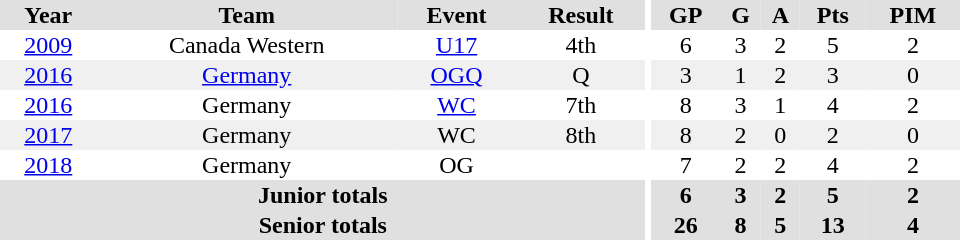<table border="0" cellpadding="1" cellspacing="0" ID="Table3" style="text-align:center; width:40em">
<tr ALIGN="center" bgcolor="#e0e0e0">
<th>Year</th>
<th>Team</th>
<th>Event</th>
<th>Result</th>
<th rowspan="99" bgcolor="#ffffff"></th>
<th>GP</th>
<th>G</th>
<th>A</th>
<th>Pts</th>
<th>PIM</th>
</tr>
<tr>
<td><a href='#'>2009</a></td>
<td>Canada Western</td>
<td><a href='#'>U17</a></td>
<td>4th</td>
<td>6</td>
<td>3</td>
<td>2</td>
<td>5</td>
<td>2</td>
</tr>
<tr bgcolor="#f0f0f0">
<td><a href='#'>2016</a></td>
<td><a href='#'>Germany</a></td>
<td><a href='#'>OGQ</a></td>
<td>Q</td>
<td>3</td>
<td>1</td>
<td>2</td>
<td>3</td>
<td>0</td>
</tr>
<tr>
<td><a href='#'>2016</a></td>
<td>Germany</td>
<td><a href='#'>WC</a></td>
<td>7th</td>
<td>8</td>
<td>3</td>
<td>1</td>
<td>4</td>
<td>2</td>
</tr>
<tr bgcolor="#f0f0f0">
<td><a href='#'>2017</a></td>
<td>Germany</td>
<td>WC</td>
<td>8th</td>
<td>8</td>
<td>2</td>
<td>0</td>
<td>2</td>
<td>0</td>
</tr>
<tr>
<td><a href='#'>2018</a></td>
<td>Germany</td>
<td>OG</td>
<td></td>
<td>7</td>
<td>2</td>
<td>2</td>
<td>4</td>
<td>2</td>
</tr>
<tr bgcolor="#e0e0e0">
<th colspan="4">Junior totals</th>
<th>6</th>
<th>3</th>
<th>2</th>
<th>5</th>
<th>2</th>
</tr>
<tr bgcolor="#e0e0e0">
<th colspan="4">Senior totals</th>
<th>26</th>
<th>8</th>
<th>5</th>
<th>13</th>
<th>4</th>
</tr>
</table>
